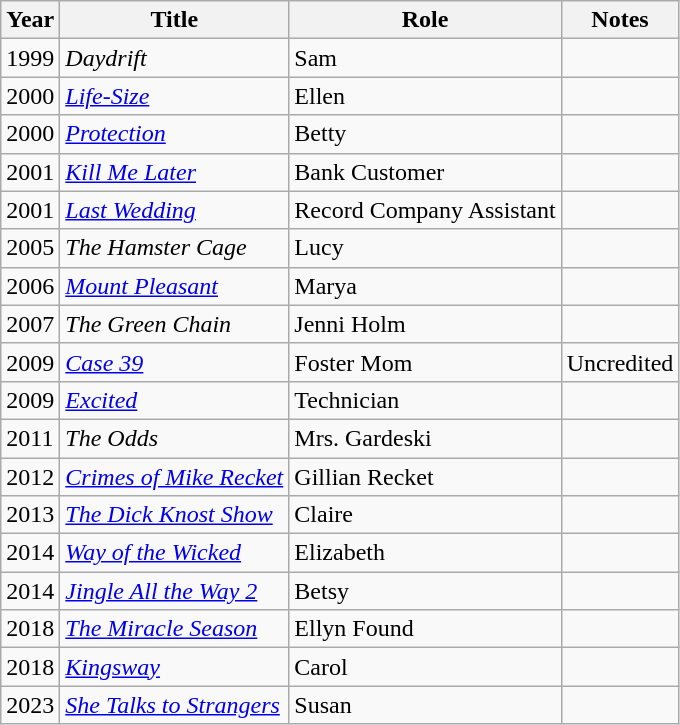<table class="wikitable sortable">
<tr>
<th>Year</th>
<th>Title</th>
<th>Role</th>
<th class="unsortable">Notes</th>
</tr>
<tr>
<td>1999</td>
<td><em>Daydrift</em></td>
<td>Sam</td>
</tr>
<tr>
<td>2000</td>
<td><em><a href='#'>Life-Size</a></em></td>
<td>Ellen</td>
<td></td>
</tr>
<tr>
<td>2000</td>
<td><em><a href='#'>Protection</a></em></td>
<td>Betty</td>
<td></td>
</tr>
<tr>
<td>2001</td>
<td><em><a href='#'>Kill Me Later</a></em></td>
<td>Bank Customer</td>
<td></td>
</tr>
<tr>
<td>2001</td>
<td><em><a href='#'>Last Wedding</a></em></td>
<td>Record Company Assistant</td>
<td></td>
</tr>
<tr>
<td>2005</td>
<td data-sort-value="Hamster Cage, The"><em>The Hamster Cage</em></td>
<td>Lucy</td>
<td></td>
</tr>
<tr>
<td>2006</td>
<td><em><a href='#'>Mount Pleasant</a></em></td>
<td>Marya</td>
<td></td>
</tr>
<tr>
<td>2007</td>
<td data-sort-value="Green Chain, The"><em>The Green Chain</em></td>
<td>Jenni Holm</td>
<td></td>
</tr>
<tr>
<td>2009</td>
<td><em><a href='#'>Case 39</a></em></td>
<td>Foster Mom</td>
<td>Uncredited</td>
</tr>
<tr>
<td>2009</td>
<td><em><a href='#'>Excited</a></em></td>
<td>Technician</td>
<td></td>
</tr>
<tr>
<td>2011</td>
<td data-sort-value="Odds, The"><em>The Odds</em></td>
<td>Mrs. Gardeski</td>
<td></td>
</tr>
<tr>
<td>2012</td>
<td><em><a href='#'>Crimes of Mike Recket</a></em></td>
<td>Gillian Recket</td>
<td></td>
</tr>
<tr>
<td>2013</td>
<td data-sort-value="Dick Knost Show, The"><em><a href='#'>The Dick Knost Show</a></em></td>
<td>Claire</td>
<td></td>
</tr>
<tr>
<td>2014</td>
<td><em><a href='#'>Way of the Wicked</a></em></td>
<td>Elizabeth</td>
<td></td>
</tr>
<tr>
<td>2014</td>
<td><em><a href='#'>Jingle All the Way 2</a></em></td>
<td>Betsy</td>
<td></td>
</tr>
<tr>
<td>2018</td>
<td data-sort-value="Miracle Season, The"><em><a href='#'>The Miracle Season</a></em></td>
<td>Ellyn Found</td>
<td></td>
</tr>
<tr>
<td>2018</td>
<td><em><a href='#'>Kingsway</a></em></td>
<td>Carol</td>
<td></td>
</tr>
<tr>
<td>2023</td>
<td><em><a href='#'>She Talks to Strangers</a></em></td>
<td>Susan</td>
<td></td>
</tr>
</table>
